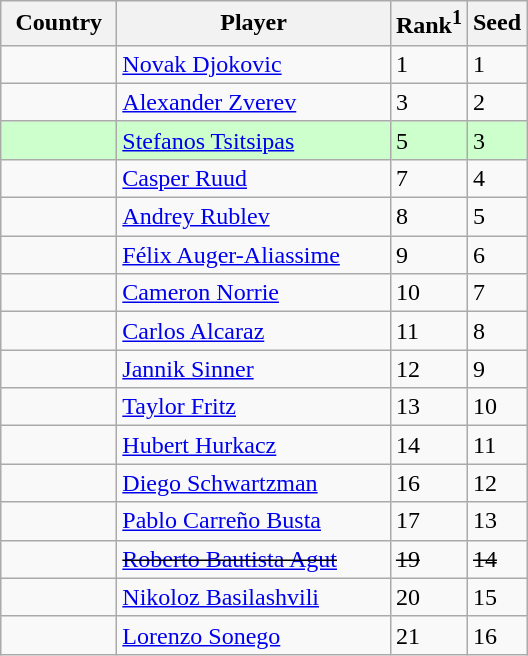<table class="sortable wikitable">
<tr>
<th width="70">Country</th>
<th width="175">Player</th>
<th>Rank<sup>1</sup></th>
<th>Seed</th>
</tr>
<tr>
<td></td>
<td><a href='#'>Novak Djokovic</a></td>
<td>1</td>
<td>1</td>
</tr>
<tr>
<td></td>
<td><a href='#'>Alexander Zverev</a></td>
<td>3</td>
<td>2</td>
</tr>
<tr bgcolor=#cfc>
<td></td>
<td><a href='#'>Stefanos Tsitsipas</a></td>
<td>5</td>
<td>3</td>
</tr>
<tr>
<td></td>
<td><a href='#'>Casper Ruud</a></td>
<td>7</td>
<td>4</td>
</tr>
<tr>
<td></td>
<td><a href='#'>Andrey Rublev</a></td>
<td>8</td>
<td>5</td>
</tr>
<tr>
<td></td>
<td><a href='#'>Félix Auger-Aliassime</a></td>
<td>9</td>
<td>6</td>
</tr>
<tr>
<td></td>
<td><a href='#'>Cameron Norrie</a></td>
<td>10</td>
<td>7</td>
</tr>
<tr>
<td></td>
<td><a href='#'>Carlos Alcaraz</a></td>
<td>11</td>
<td>8</td>
</tr>
<tr>
<td></td>
<td><a href='#'>Jannik Sinner</a></td>
<td>12</td>
<td>9</td>
</tr>
<tr>
<td></td>
<td><a href='#'>Taylor Fritz</a></td>
<td>13</td>
<td>10</td>
</tr>
<tr>
<td></td>
<td><a href='#'>Hubert Hurkacz</a></td>
<td>14</td>
<td>11</td>
</tr>
<tr>
<td></td>
<td><a href='#'>Diego Schwartzman</a></td>
<td>16</td>
<td>12</td>
</tr>
<tr>
<td></td>
<td><a href='#'>Pablo Carreño Busta</a></td>
<td>17</td>
<td>13</td>
</tr>
<tr>
<td><s></s></td>
<td><s><a href='#'>Roberto Bautista Agut</a></s></td>
<td><s>19</s></td>
<td><s>14</s></td>
</tr>
<tr>
<td></td>
<td><a href='#'>Nikoloz Basilashvili</a></td>
<td>20</td>
<td>15</td>
</tr>
<tr>
<td></td>
<td><a href='#'>Lorenzo Sonego</a></td>
<td>21</td>
<td>16</td>
</tr>
</table>
